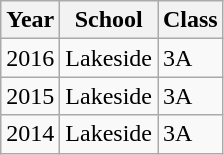<table class="wikitable">
<tr>
<th>Year</th>
<th>School</th>
<th>Class</th>
</tr>
<tr>
<td>2016</td>
<td>Lakeside</td>
<td>3A</td>
</tr>
<tr>
<td>2015</td>
<td>Lakeside</td>
<td>3A</td>
</tr>
<tr>
<td>2014</td>
<td>Lakeside</td>
<td>3A</td>
</tr>
</table>
